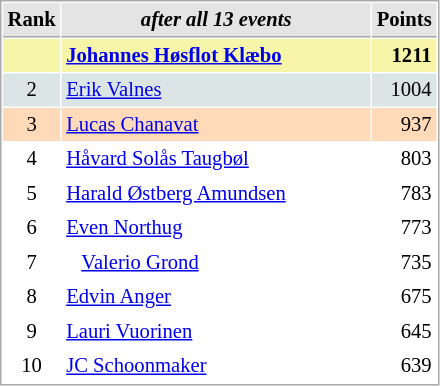<table cellspacing="1" cellpadding="3" style="border:1px solid #AAAAAA;font-size:86%">
<tr style="background-color: #E4E4E4;">
<th style="border-bottom:1px solid #AAAAAA" width=10>Rank</th>
<th style="border-bottom:1px solid #AAAAAA" width=200><em>after all 13 events</em></th>
<th style="border-bottom:1px solid #AAAAAA" width=20 align=right>Points</th>
</tr>
<tr style="background:#f7f6a8;">
<td align=center></td>
<td> <strong><a href='#'>Johannes Høsflot Klæbo</a></strong> </td>
<td align=right><strong>1211</strong></td>
</tr>
<tr style="background:#dce5e5;">
<td align=center>2</td>
<td> <a href='#'>Erik Valnes</a></td>
<td align=right>1004</td>
</tr>
<tr style="background:#ffdab9;">
<td align=center>3</td>
<td> <a href='#'>Lucas Chanavat</a></td>
<td align=right>937</td>
</tr>
<tr>
<td align=center>4</td>
<td> <a href='#'>Håvard Solås Taugbøl</a></td>
<td align=right>803</td>
</tr>
<tr>
<td align=center>5</td>
<td> <a href='#'>Harald Østberg Amundsen</a></td>
<td align=right>783</td>
</tr>
<tr>
<td align=center>6</td>
<td> <a href='#'>Even Northug</a></td>
<td align=right>773</td>
</tr>
<tr>
<td align=center>7</td>
<td>   <a href='#'>Valerio Grond</a></td>
<td align=right>735</td>
</tr>
<tr>
<td align=center>8</td>
<td> <a href='#'>Edvin Anger</a></td>
<td align=right>675</td>
</tr>
<tr>
<td align=center>9</td>
<td> <a href='#'>Lauri Vuorinen</a></td>
<td align=right>645</td>
</tr>
<tr>
<td align=center>10</td>
<td> <a href='#'>JC Schoonmaker</a></td>
<td align=right>639</td>
</tr>
</table>
